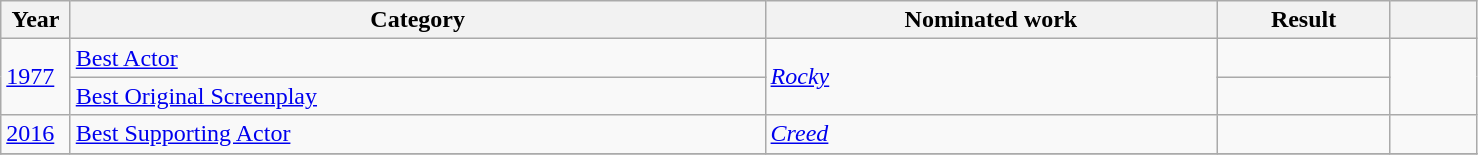<table class=wikitable class="wikitable sortable">
<tr>
<th width=4%>Year</th>
<th width=40%>Category</th>
<th width=26%>Nominated work</th>
<th width=10%>Result</th>
<th width=5%></th>
</tr>
<tr>
<td rowspan="2"><a href='#'>1977</a></td>
<td><a href='#'>Best Actor</a></td>
<td rowspan="2"><em><a href='#'>Rocky</a></em></td>
<td></td>
<td rowspan="2"></td>
</tr>
<tr>
<td><a href='#'>Best Original Screenplay</a></td>
<td></td>
</tr>
<tr>
<td><a href='#'>2016</a></td>
<td><a href='#'>Best Supporting Actor</a></td>
<td><em><a href='#'>Creed</a></em></td>
<td></td>
<td></td>
</tr>
<tr>
</tr>
</table>
